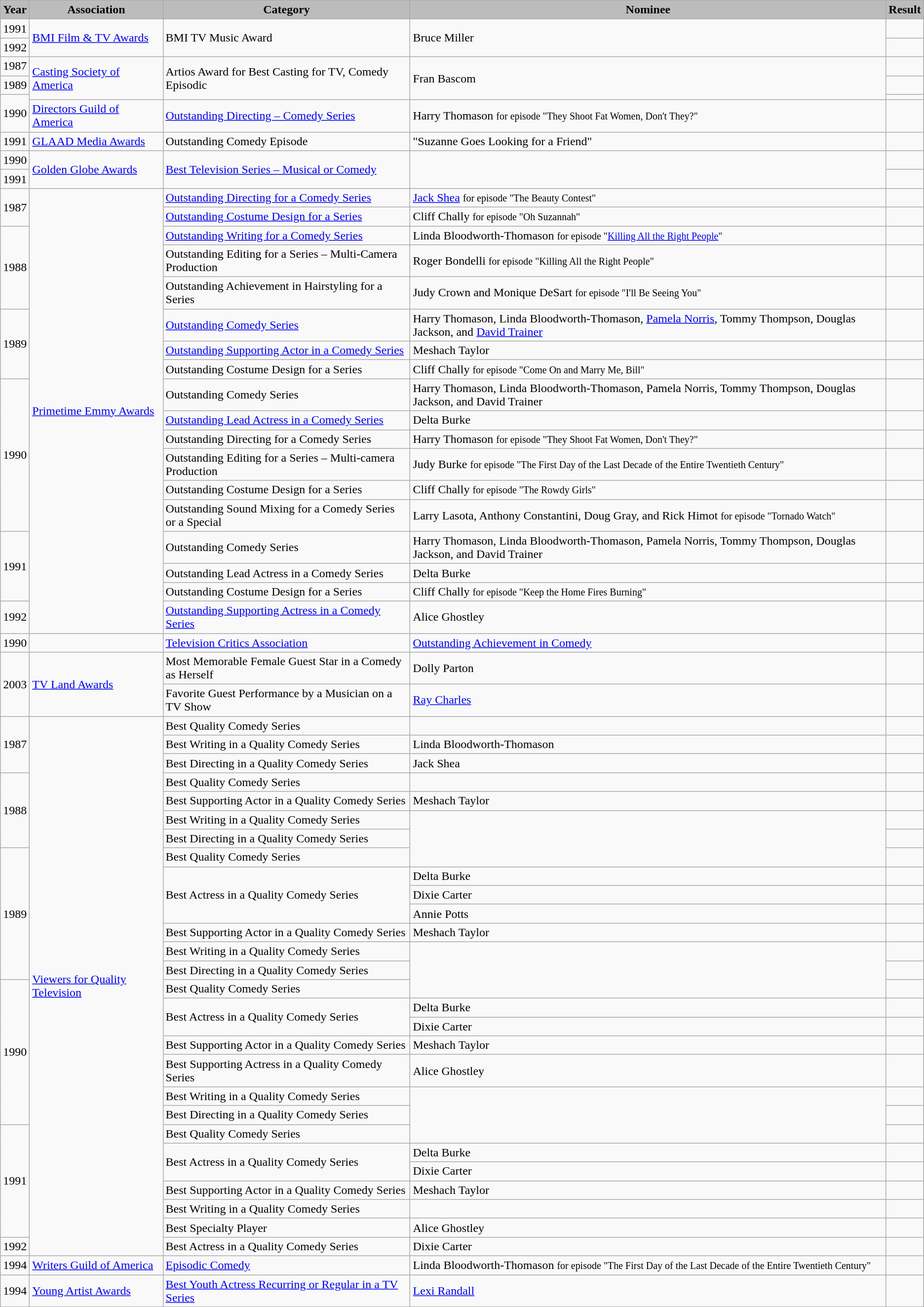<table class="wikitable">
<tr style="background:#b0c4de; text-align:center;">
<th style="background:#bcbcbc;">Year</th>
<th style="background:#bcbcbc;">Association</th>
<th style="background:#bcbcbc;">Category</th>
<th style="background:#bcbcbc;">Nominee</th>
<th style="background:#bcbcbc;">Result</th>
</tr>
<tr>
<td>1991</td>
<td rowspan=2><a href='#'>BMI Film & TV Awards</a></td>
<td rowspan=2>BMI TV Music Award</td>
<td rowspan=2>Bruce Miller</td>
<td></td>
</tr>
<tr>
<td>1992</td>
<td></td>
</tr>
<tr>
<td>1987</td>
<td rowspan=3><a href='#'>Casting Society of America</a></td>
<td rowspan=3>Artios Award for Best Casting for TV, Comedy Episodic</td>
<td rowspan=3>Fran Bascom</td>
<td></td>
</tr>
<tr>
<td>1989</td>
<td></td>
</tr>
<tr>
<td rowspan=2>1990</td>
<td></td>
</tr>
<tr>
<td><a href='#'>Directors Guild of America</a></td>
<td><a href='#'>Outstanding Directing – Comedy Series</a></td>
<td>Harry Thomason <small>for episode "They Shoot Fat Women, Don't They?"</small></td>
<td></td>
</tr>
<tr>
<td>1991</td>
<td><a href='#'>GLAAD Media Awards</a></td>
<td>Outstanding Comedy Episode</td>
<td>"Suzanne Goes Looking for a Friend"</td>
<td></td>
</tr>
<tr>
<td>1990</td>
<td rowspan=2><a href='#'>Golden Globe Awards</a></td>
<td rowspan=2><a href='#'>Best Television Series – Musical or Comedy</a></td>
<td rowspan=2></td>
<td></td>
</tr>
<tr>
<td>1991</td>
<td></td>
</tr>
<tr>
<td rowspan=2>1987</td>
<td rowspan=18><a href='#'>Primetime Emmy Awards</a></td>
<td><a href='#'>Outstanding Directing for a Comedy Series</a></td>
<td><a href='#'>Jack Shea</a> <small>for episode "The Beauty Contest"</small></td>
<td></td>
</tr>
<tr>
<td><a href='#'>Outstanding Costume Design for a Series</a></td>
<td>Cliff Chally <small>for episode "Oh Suzannah"</small></td>
<td></td>
</tr>
<tr>
<td rowspan=3>1988</td>
<td><a href='#'>Outstanding Writing for a Comedy Series</a></td>
<td>Linda Bloodworth-Thomason <small>for episode "<a href='#'>Killing All the Right People</a>"</small></td>
<td></td>
</tr>
<tr>
<td>Outstanding Editing for a Series – Multi-Camera Production</td>
<td>Roger Bondelli <small>for episode "Killing All the Right People"</small></td>
<td></td>
</tr>
<tr>
<td>Outstanding Achievement in Hairstyling for a Series</td>
<td>Judy Crown and Monique DeSart <small>for episode "I'll Be Seeing You"</small></td>
<td></td>
</tr>
<tr>
<td rowspan=3>1989</td>
<td><a href='#'>Outstanding Comedy Series</a></td>
<td>Harry Thomason, Linda Bloodworth-Thomason, <a href='#'>Pamela Norris</a>, Tommy Thompson, Douglas Jackson, and <a href='#'>David Trainer</a></td>
<td></td>
</tr>
<tr>
<td><a href='#'>Outstanding Supporting Actor in a Comedy Series</a></td>
<td>Meshach Taylor</td>
<td></td>
</tr>
<tr>
<td>Outstanding Costume Design for a Series</td>
<td>Cliff Chally <small>for episode "Come On and Marry Me, Bill"</small></td>
<td></td>
</tr>
<tr>
<td rowspan=6>1990</td>
<td>Outstanding Comedy Series</td>
<td>Harry Thomason, Linda Bloodworth-Thomason, Pamela Norris, Tommy Thompson, Douglas Jackson, and David Trainer</td>
<td></td>
</tr>
<tr>
<td><a href='#'>Outstanding Lead Actress in a Comedy Series</a></td>
<td>Delta Burke</td>
<td></td>
</tr>
<tr>
<td>Outstanding Directing for a Comedy Series</td>
<td>Harry Thomason <small>for episode "They Shoot Fat Women, Don't They?"</small></td>
<td></td>
</tr>
<tr>
<td>Outstanding Editing for a Series – Multi-camera Production</td>
<td>Judy Burke <small>for episode "The First Day of the Last Decade of the Entire Twentieth Century"</small></td>
<td></td>
</tr>
<tr>
<td>Outstanding Costume Design for a Series</td>
<td>Cliff Chally <small>for episode "The Rowdy Girls"</small></td>
<td></td>
</tr>
<tr>
<td>Outstanding Sound Mixing for a Comedy Series or a Special</td>
<td>Larry Lasota, Anthony Constantini, Doug Gray, and Rick Himot <small>for episode "Tornado Watch"</small></td>
<td></td>
</tr>
<tr>
<td rowspan=3>1991</td>
<td>Outstanding Comedy Series</td>
<td>Harry Thomason, Linda Bloodworth-Thomason, Pamela Norris, Tommy Thompson, Douglas Jackson, and David Trainer</td>
<td></td>
</tr>
<tr>
<td>Outstanding Lead Actress in a Comedy Series</td>
<td>Delta Burke</td>
<td></td>
</tr>
<tr>
<td>Outstanding Costume Design for a Series</td>
<td>Cliff Chally <small>for episode "Keep the Home Fires Burning"</small></td>
<td></td>
</tr>
<tr>
<td>1992</td>
<td><a href='#'>Outstanding Supporting Actress in a Comedy Series</a></td>
<td>Alice Ghostley</td>
<td></td>
</tr>
<tr>
<td>1990</td>
<td></td>
<td><a href='#'>Television Critics Association</a></td>
<td><a href='#'>Outstanding Achievement in Comedy</a></td>
<td></td>
</tr>
<tr>
<td rowspan=2>2003</td>
<td rowspan=2><a href='#'>TV Land Awards</a></td>
<td>Most Memorable Female Guest Star in a Comedy as Herself</td>
<td>Dolly Parton</td>
<td></td>
</tr>
<tr>
<td>Favorite Guest Performance by a Musician on a TV Show</td>
<td><a href='#'>Ray Charles</a></td>
<td></td>
</tr>
<tr>
<td rowspan=3>1987</td>
<td rowspan=28><a href='#'>Viewers for Quality Television</a></td>
<td>Best Quality Comedy Series</td>
<td></td>
<td></td>
</tr>
<tr>
<td>Best Writing in a Quality Comedy Series</td>
<td>Linda Bloodworth-Thomason</td>
<td></td>
</tr>
<tr>
<td>Best Directing in a Quality Comedy Series</td>
<td>Jack Shea</td>
<td></td>
</tr>
<tr>
<td rowspan=4>1988</td>
<td>Best Quality Comedy Series</td>
<td></td>
<td></td>
</tr>
<tr>
<td>Best Supporting Actor in a Quality Comedy Series</td>
<td>Meshach Taylor</td>
<td></td>
</tr>
<tr>
<td>Best Writing in a Quality Comedy Series</td>
<td rowspan=3></td>
<td></td>
</tr>
<tr>
<td>Best Directing in a Quality Comedy Series</td>
<td></td>
</tr>
<tr>
<td rowspan=7>1989</td>
<td>Best Quality Comedy Series</td>
<td></td>
</tr>
<tr>
<td rowspan=3>Best Actress in a Quality Comedy Series</td>
<td>Delta Burke</td>
<td></td>
</tr>
<tr>
<td>Dixie Carter</td>
<td></td>
</tr>
<tr>
<td>Annie Potts</td>
<td></td>
</tr>
<tr>
<td>Best Supporting Actor in a Quality Comedy Series</td>
<td>Meshach Taylor</td>
<td></td>
</tr>
<tr>
<td>Best Writing in a Quality Comedy Series</td>
<td rowspan=3></td>
<td></td>
</tr>
<tr>
<td>Best Directing in a Quality Comedy Series</td>
<td></td>
</tr>
<tr>
<td rowspan=7>1990</td>
<td>Best Quality Comedy Series</td>
<td></td>
</tr>
<tr>
<td rowspan=2>Best Actress in a Quality Comedy Series</td>
<td>Delta Burke</td>
<td></td>
</tr>
<tr>
<td>Dixie Carter</td>
<td></td>
</tr>
<tr>
<td>Best Supporting Actor in a Quality Comedy Series</td>
<td>Meshach Taylor</td>
<td></td>
</tr>
<tr>
<td>Best Supporting Actress in a Quality Comedy Series</td>
<td>Alice Ghostley</td>
<td></td>
</tr>
<tr>
<td>Best Writing in a Quality Comedy Series</td>
<td rowspan=3></td>
<td></td>
</tr>
<tr>
<td>Best Directing in a Quality Comedy Series</td>
<td></td>
</tr>
<tr>
<td rowspan=6>1991</td>
<td>Best Quality Comedy Series</td>
<td></td>
</tr>
<tr>
<td rowspan=2>Best Actress in a Quality Comedy Series</td>
<td>Delta Burke</td>
<td></td>
</tr>
<tr>
<td>Dixie Carter</td>
<td></td>
</tr>
<tr>
<td>Best Supporting Actor in a Quality Comedy Series</td>
<td>Meshach Taylor</td>
<td></td>
</tr>
<tr>
<td>Best Writing in a Quality Comedy Series</td>
<td></td>
<td></td>
</tr>
<tr>
<td>Best Specialty Player</td>
<td>Alice Ghostley</td>
<td></td>
</tr>
<tr>
<td>1992</td>
<td>Best Actress in a Quality Comedy Series</td>
<td>Dixie Carter</td>
<td></td>
</tr>
<tr>
<td>1994</td>
<td><a href='#'>Writers Guild of America</a></td>
<td><a href='#'>Episodic Comedy</a></td>
<td>Linda Bloodworth-Thomason <small>for episode "The First Day of the Last Decade of the Entire Twentieth Century"</small></td>
<td></td>
</tr>
<tr>
<td>1994</td>
<td><a href='#'>Young Artist Awards</a></td>
<td><a href='#'>Best Youth Actress Recurring or Regular in a TV Series</a></td>
<td><a href='#'>Lexi Randall</a></td>
<td></td>
</tr>
</table>
